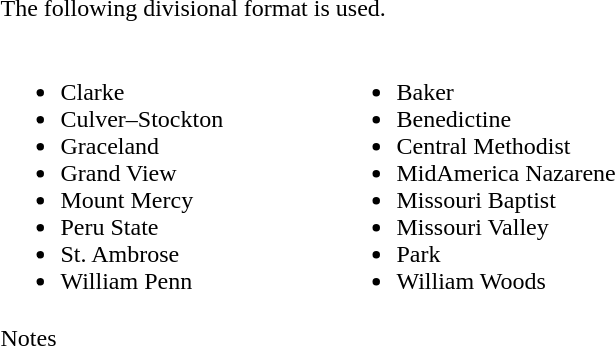<table width=450 style="float:right">
<tr>
<td colspan=2>The following divisional format is used.</td>
</tr>
<tr>
<td width=50%><br><ul><li>Clarke</li><li>Culver–Stockton</li><li>Graceland</li><li>Grand View</li><li>Mount Mercy</li><li>Peru State</li><li>St. Ambrose</li><li>William Penn</li></ul></td>
<td width=50%><br><ul><li>Baker</li><li>Benedictine</li><li>Central Methodist</li><li>MidAmerica Nazarene</li><li>Missouri Baptist</li><li>Missouri Valley</li><li>Park</li><li>William Woods</li></ul></td>
</tr>
<tr>
<td colspan=2>Notes<br></td>
</tr>
</table>
